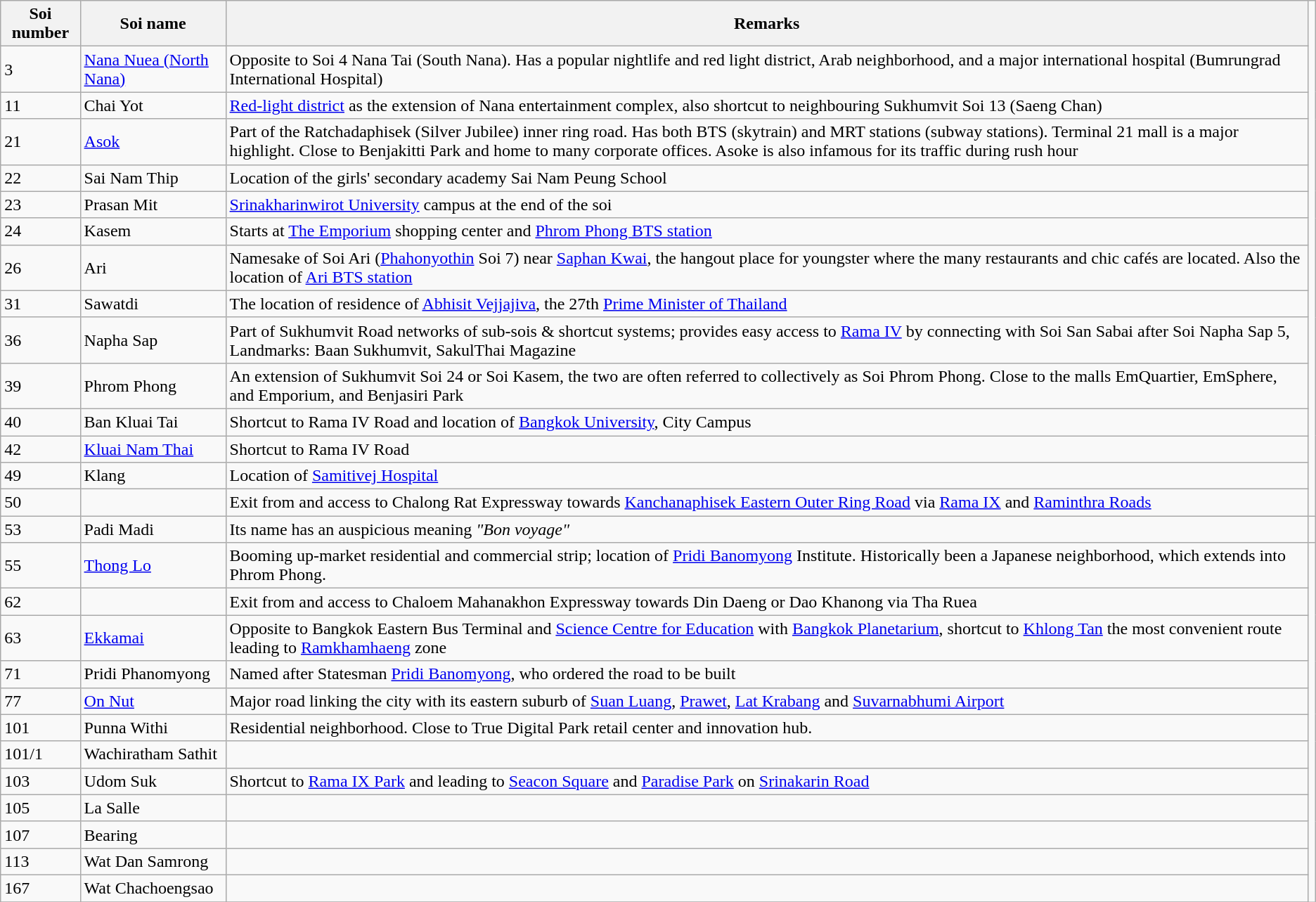<table class="wikitable">
<tr>
<th>Soi number</th>
<th>Soi name</th>
<th>Remarks</th>
</tr>
<tr>
<td>3</td>
<td><a href='#'>Nana Nuea (North Nana)</a></td>
<td>Opposite to Soi 4 Nana Tai (South Nana). Has a popular nightlife and red light district, Arab neighborhood, and a major international hospital (Bumrungrad International Hospital)</td>
</tr>
<tr>
<td>11</td>
<td>Chai Yot</td>
<td><a href='#'>Red-light district</a> as the extension of Nana entertainment complex, also shortcut to neighbouring Sukhumvit Soi 13 (Saeng Chan)</td>
</tr>
<tr>
<td>21</td>
<td><a href='#'>Asok</a></td>
<td>Part of the Ratchadaphisek (Silver Jubilee) inner ring road. Has both BTS (skytrain) and MRT stations (subway stations). Terminal 21 mall is a major highlight. Close to Benjakitti Park and home to many corporate offices. Asoke is also infamous for its traffic during rush hour</td>
</tr>
<tr>
<td>22</td>
<td>Sai Nam Thip</td>
<td>Location of the girls' secondary academy Sai Nam Peung School</td>
</tr>
<tr>
<td>23</td>
<td>Prasan Mit</td>
<td><a href='#'>Srinakharinwirot University</a> campus at the end of the soi</td>
</tr>
<tr>
<td>24</td>
<td>Kasem</td>
<td>Starts at <a href='#'>The Emporium</a> shopping center and <a href='#'>Phrom Phong BTS station</a></td>
</tr>
<tr>
<td>26</td>
<td>Ari</td>
<td>Namesake of Soi Ari (<a href='#'>Phahonyothin</a> Soi 7) near <a href='#'>Saphan Kwai</a>, the hangout place for youngster where the many restaurants and chic cafés are located. Also the location of <a href='#'>Ari BTS station</a></td>
</tr>
<tr>
<td>31</td>
<td>Sawatdi</td>
<td>The location of residence of <a href='#'>Abhisit Vejjajiva</a>, the 27th <a href='#'>Prime Minister of Thailand</a></td>
</tr>
<tr>
<td>36</td>
<td>Napha Sap</td>
<td>Part of Sukhumvit Road networks of sub-sois & shortcut systems; provides easy access to <a href='#'>Rama IV</a> by connecting with Soi San Sabai after Soi Napha Sap 5, Landmarks: Baan Sukhumvit, SakulThai Magazine</td>
</tr>
<tr>
<td>39</td>
<td>Phrom Phong</td>
<td>An extension of Sukhumvit Soi 24 or Soi Kasem, the two are often referred to collectively as Soi Phrom Phong. Close to the malls EmQuartier, EmSphere, and Emporium, and Benjasiri Park</td>
</tr>
<tr>
<td>40</td>
<td>Ban Kluai Tai</td>
<td>Shortcut to Rama IV Road and location of <a href='#'>Bangkok University</a>, City Campus</td>
</tr>
<tr>
<td>42</td>
<td><a href='#'>Kluai Nam Thai</a></td>
<td>Shortcut to Rama IV Road</td>
</tr>
<tr>
<td>49</td>
<td>Klang</td>
<td>Location of <a href='#'>Samitivej Hospital</a></td>
</tr>
<tr>
<td>50</td>
<td></td>
<td>Exit from and access to Chalong Rat Expressway towards <a href='#'>Kanchanaphisek Eastern Outer Ring Road</a> via <a href='#'>Rama IX</a> and <a href='#'>Raminthra Roads</a></td>
</tr>
<tr>
<td>53</td>
<td>Padi Madi</td>
<td>Its name has an auspicious meaning <em>"Bon voyage"</em></td>
<td></td>
</tr>
<tr>
<td>55</td>
<td><a href='#'>Thong Lo</a></td>
<td>Booming up-market residential and commercial strip; location of <a href='#'>Pridi Banomyong</a> Institute. Historically been a Japanese neighborhood, which extends into Phrom Phong.</td>
</tr>
<tr>
<td>62</td>
<td></td>
<td>Exit from and access to Chaloem Mahanakhon Expressway towards Din Daeng or Dao Khanong via Tha Ruea</td>
</tr>
<tr>
<td>63</td>
<td><a href='#'>Ekkamai</a></td>
<td>Opposite to Bangkok Eastern Bus Terminal and <a href='#'>Science Centre for Education</a> with <a href='#'>Bangkok Planetarium</a>, shortcut to <a href='#'>Khlong Tan</a> the most convenient route leading to <a href='#'>Ramkhamhaeng</a> zone</td>
</tr>
<tr>
<td>71</td>
<td>Pridi Phanomyong</td>
<td>Named after Statesman <a href='#'>Pridi Banomyong</a>, who ordered the road to be built</td>
</tr>
<tr>
<td>77</td>
<td><a href='#'>On Nut</a></td>
<td>Major road linking the city with its eastern suburb of <a href='#'>Suan Luang</a>, <a href='#'>Prawet</a>, <a href='#'>Lat Krabang</a> and <a href='#'>Suvarnabhumi Airport</a></td>
</tr>
<tr>
<td>101</td>
<td>Punna Withi</td>
<td>Residential neighborhood. Close to True Digital Park retail center and innovation hub.</td>
</tr>
<tr>
<td>101/1</td>
<td>Wachiratham Sathit</td>
<td></td>
</tr>
<tr>
<td>103</td>
<td>Udom Suk</td>
<td>Shortcut to <a href='#'>Rama IX Park</a> and leading to <a href='#'>Seacon Square</a> and <a href='#'>Paradise Park</a> on <a href='#'>Srinakarin Road</a></td>
</tr>
<tr>
<td>105</td>
<td>La Salle</td>
<td></td>
</tr>
<tr>
<td>107</td>
<td>Bearing</td>
<td></td>
</tr>
<tr>
<td>113</td>
<td>Wat Dan Samrong</td>
<td></td>
</tr>
<tr>
<td>167</td>
<td>Wat Chachoengsao</td>
<td></td>
</tr>
<tr>
</tr>
</table>
